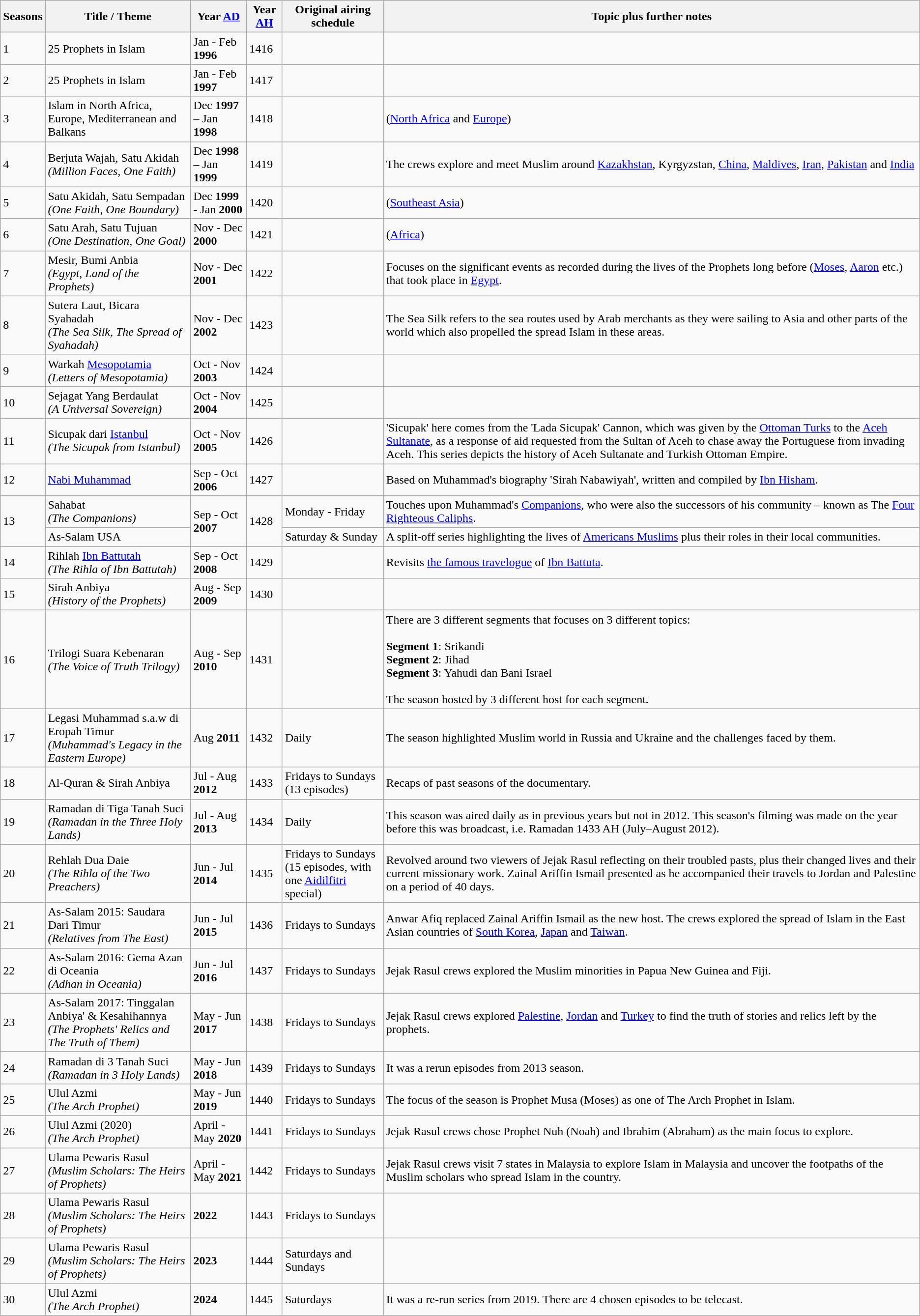<table class="wikitable" border="1">
<tr>
<th>Seasons</th>
<th>Title / Theme</th>
<th>Year <a href='#'>AD</a></th>
<th>Year <a href='#'>AH</a></th>
<th>Original airing schedule</th>
<th>Topic plus further notes</th>
</tr>
<tr>
<td>1</td>
<td>25 Prophets in Islam</td>
<td>Jan - Feb <strong>1996</strong></td>
<td>1416</td>
<td></td>
<td></td>
</tr>
<tr>
<td>2</td>
<td>25 Prophets in Islam</td>
<td>Jan - Feb <strong>1997</strong></td>
<td>1417</td>
<td></td>
<td></td>
</tr>
<tr>
<td>3</td>
<td>Islam in North Africa, Europe, Mediterranean and Balkans</td>
<td>Dec <strong>1997</strong> – Jan <strong>1998</strong></td>
<td>1418</td>
<td></td>
<td>(<a href='#'>North Africa</a> and <a href='#'>Europe</a>)</td>
</tr>
<tr>
<td>4</td>
<td>Berjuta Wajah, Satu Akidah<br><em>(Million Faces, One Faith)</em></td>
<td>Dec <strong>1998</strong> – Jan <strong>1999</strong></td>
<td>1419</td>
<td></td>
<td>The crews explore and meet Muslim around <a href='#'>Kazakhstan</a>, Kyrgyzstan, <a href='#'>China</a>, <a href='#'>Maldives</a>, <a href='#'>Iran</a>, <a href='#'>Pakistan</a> and <a href='#'>India</a></td>
</tr>
<tr>
<td>5</td>
<td>Satu Akidah, Satu Sempadan<br><em>(One Faith, One Boundary)</em></td>
<td>Dec <strong>1999</strong> - Jan <strong>2000</strong></td>
<td>1420</td>
<td></td>
<td>(<a href='#'>Southeast Asia</a>)</td>
</tr>
<tr>
<td>6</td>
<td>Satu Arah, Satu Tujuan<br><em>(One Destination, One Goal)</em></td>
<td>Nov - Dec <strong>2000</strong></td>
<td>1421</td>
<td></td>
<td>(<a href='#'>Africa</a>)</td>
</tr>
<tr>
<td>7</td>
<td>Mesir, Bumi Anbia<br><em>(Egypt, Land of the Prophets)</em></td>
<td>Nov - Dec <strong>2001</strong></td>
<td>1422</td>
<td></td>
<td>Focuses on the significant events as recorded during the lives of the Prophets long before (<a href='#'>Moses</a>, <a href='#'>Aaron</a> etc.) that took place in <a href='#'>Egypt</a>.</td>
</tr>
<tr>
<td>8</td>
<td>Sutera Laut, Bicara Syahadah<br><em>(The Sea Silk, The Spread of Syahadah)</em></td>
<td>Nov - Dec <strong>2002</strong></td>
<td>1423</td>
<td></td>
<td>The Sea Silk refers to the sea routes used by Arab merchants as they were sailing to Asia and other parts of the world which also propelled the spread Islam in these areas.</td>
</tr>
<tr>
<td>9</td>
<td>Warkah <a href='#'>Mesopotamia</a><br><em>(Letters of Mesopotamia)</em></td>
<td>Oct - Nov <strong>2003</strong></td>
<td>1424</td>
<td></td>
<td></td>
</tr>
<tr>
<td>10</td>
<td>Sejagat Yang Berdaulat<br><em>(A Universal Sovereign)</em></td>
<td>Oct - Nov <strong>2004</strong></td>
<td>1425</td>
<td></td>
<td></td>
</tr>
<tr>
<td>11</td>
<td>Sicupak dari <a href='#'>Istanbul</a><br><em>(The Sicupak from Istanbul)</em></td>
<td>Oct - Nov <strong>2005</strong></td>
<td>1426</td>
<td></td>
<td>'Sicupak' here comes from the 'Lada Sicupak' Cannon, which was given by the <a href='#'>Ottoman Turks</a> to the <a href='#'>Aceh Sultanate</a>, as a response of aid requested from the Sultan of Aceh to chase away the Portuguese from invading Aceh. This series depicts the history of Aceh Sultanate and Turkish Ottoman Empire.</td>
</tr>
<tr>
<td>12</td>
<td><a href='#'>Nabi Muhammad</a></td>
<td>Sep - Oct <strong>2006</strong></td>
<td>1427</td>
<td></td>
<td>Based on Muhammad's biography 'Sirah Nabawiyah', written and compiled by <a href='#'>Ibn Hisham</a>.</td>
</tr>
<tr>
<td rowspan="2">13</td>
<td>Sahabat<br><em>(The Companions)</em></td>
<td rowspan="2">Sep - Oct <strong>2007</strong></td>
<td rowspan="2">1428</td>
<td>Monday - Friday</td>
<td>Touches upon Muhammad's <a href='#'>Companions</a>, who were also the successors of his community – known as The <a href='#'>Four Righteous Caliphs</a>.</td>
</tr>
<tr>
<td>As-Salam USA</td>
<td>Saturday & Sunday</td>
<td>A split-off series highlighting the lives of <a href='#'>Americans Muslims</a> plus their roles in their local communities.</td>
</tr>
<tr>
<td>14</td>
<td>Rihlah <a href='#'>Ibn Battutah</a><br><em>(The Rihla of Ibn Battutah)</em></td>
<td>Sep - Oct <strong>2008</strong></td>
<td>1429</td>
<td></td>
<td>Revisits <a href='#'>the famous travelogue</a> of <a href='#'>Ibn Battuta</a>.</td>
</tr>
<tr>
<td>15</td>
<td>Sirah Anbiya<br><em>(History of the Prophets)</em></td>
<td>Aug - Sep <strong>2009</strong></td>
<td>1430</td>
<td></td>
<td></td>
</tr>
<tr>
<td>16</td>
<td>Trilogi Suara Kebenaran<br><em>(The Voice of Truth Trilogy)</em></td>
<td>Aug - Sep <strong>2010</strong></td>
<td>1431</td>
<td></td>
<td>There are 3 different segments that focuses on 3 different topics:<br><br><strong>Segment 1</strong>: Srikandi<br><strong>Segment 2</strong>: Jihad<br><strong>Segment 3</strong>: Yahudi dan Bani Israel<br><br>The season hosted by 3 different host for each segment.</td>
</tr>
<tr>
<td>17</td>
<td>Legasi Muhammad s.a.w di Eropah Timur<br><em>(Muhammad's Legacy in the Eastern Europe)</em></td>
<td>Aug <strong>2011</strong></td>
<td>1432</td>
<td>Daily</td>
<td>The season highlighted Muslim world in Russia and Ukraine and the challenges faced by them.</td>
</tr>
<tr>
<td>18</td>
<td>Al-Quran & Sirah Anbiya</td>
<td>Jul - Aug <strong>2012</strong></td>
<td>1433</td>
<td>Fridays to Sundays (13 episodes)</td>
<td>Recaps of past seasons of the documentary.</td>
</tr>
<tr>
<td>19</td>
<td>Ramadan di Tiga Tanah Suci<br><em>(Ramadan in the Three Holy Lands)</em></td>
<td>Jul - Aug <strong>2013</strong></td>
<td>1434</td>
<td>Daily</td>
<td>This season was aired daily as in previous years but not in 2012. This season's filming was made on the year before this was broadcast, i.e. Ramadan 1433 AH (July–August 2012).</td>
</tr>
<tr>
<td>20</td>
<td>Rehlah Dua Daie<br><em>(The Rihla of the Two Preachers)</em></td>
<td>Jun - Jul <strong>2014</strong></td>
<td>1435</td>
<td>Fridays to Sundays<br>(15 episodes, with one <a href='#'>Aidilfitri</a> special)</td>
<td>Revolved around two viewers of Jejak Rasul reflecting on their troubled pasts, plus their changed lives and their current missionary work. Zainal Ariffin Ismail presented as he accompanied their travels to Jordan and Palestine on a period of 40 days.</td>
</tr>
<tr>
<td>21</td>
<td>As-Salam 2015: Saudara Dari Timur<br><em>(Relatives from The East)</em></td>
<td>Jun - Jul <strong>2015</strong></td>
<td>1436</td>
<td>Fridays to Sundays</td>
<td>Anwar Afiq replaced Zainal Ariffin Ismail as the new host. The crews explored the spread of Islam in the East Asian countries of <a href='#'>South Korea</a>, <a href='#'>Japan</a> and <a href='#'>Taiwan</a>.</td>
</tr>
<tr>
<td>22</td>
<td>As-Salam 2016: Gema Azan di Oceania<br><em>(Adhan in Oceania)</em></td>
<td>Jun - Jul <strong>2016</strong></td>
<td>1437</td>
<td>Fridays to Sundays</td>
<td>Jejak Rasul crews explored the Muslim minorities in Papua New Guinea and Fiji.</td>
</tr>
<tr>
<td>23</td>
<td>As-Salam 2017: Tinggalan Anbiya' & Kesahihannya<br><em>(The Prophets' Relics and The Truth of Them)</em></td>
<td>May - Jun <strong>2017 </strong></td>
<td>1438</td>
<td>Fridays to Sundays</td>
<td>Jejak Rasul crews explored <a href='#'>Palestine</a>, <a href='#'>Jordan</a> and <a href='#'>Turkey</a> to find the truth of stories and relics  left by the prophets.</td>
</tr>
<tr>
<td>24</td>
<td>Ramadan di 3 Tanah Suci<br><em>(Ramadan in 3 Holy Lands)</em></td>
<td>May - Jun <strong>2018</strong></td>
<td>1439</td>
<td>Fridays to Sundays</td>
<td>It was a rerun episodes from 2013 season.</td>
</tr>
<tr>
<td>25</td>
<td>Ulul Azmi<br><em>(The Arch Prophet)</em></td>
<td>May - Jun <strong>2019</strong></td>
<td>1440</td>
<td>Fridays to Sundays</td>
<td>The focus of the season is Prophet Musa (Moses) as one of The Arch Prophet in Islam.</td>
</tr>
<tr>
<td>26</td>
<td>Ulul Azmi (2020)<br><em>(The Arch Prophet)</em></td>
<td>April - May <strong>2020</strong></td>
<td>1441</td>
<td>Fridays to Sundays</td>
<td>Jejak Rasul crews chose Prophet Nuh (Noah) and Ibrahim (Abraham) as the main focus to explore.</td>
</tr>
<tr>
<td>27</td>
<td>Ulama Pewaris Rasul<br><em>(Muslim Scholars: The Heirs of Prophets)</em></td>
<td>April - May <strong>2021</strong></td>
<td>1442</td>
<td>Fridays to Sundays</td>
<td>Jejak Rasul crews visit 7 states in Malaysia to explore Islam in Malaysia and uncover the footpaths of the Muslim scholars who spread Islam in the country.</td>
</tr>
<tr>
<td>28</td>
<td>Ulama Pewaris Rasul<br><em>(Muslim Scholars: The Heirs of Prophets)</em></td>
<td><strong>2022</strong></td>
<td>1443</td>
<td>Fridays to Sundays</td>
<td></td>
</tr>
<tr>
<td>29</td>
<td>Ulama Pewaris Rasul<br><em>(Muslim Scholars: The Heirs of Prophets)</em></td>
<td><strong>2023</strong></td>
<td>1444</td>
<td>Saturdays and Sundays</td>
<td></td>
</tr>
<tr>
<td>30</td>
<td>Ulul Azmi <br><em>(The Arch Prophet)</em></td>
<td><strong>2024</strong></td>
<td>1445</td>
<td>Saturdays</td>
<td>It was a re-run series from 2019. There are 4 chosen episodes to be telecast.</td>
</tr>
</table>
